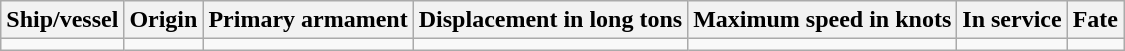<table class="wikitable">
<tr>
<th scope="col">Ship/vessel</th>
<th scope="col">Origin</th>
<th scope="col">Primary armament</th>
<th scope="col">Displacement in long tons</th>
<th scope="col">Maximum speed in knots</th>
<th scope="col">In service</th>
<th scope="col">Fate</th>
</tr>
<tr>
<td></td>
<td></td>
<td></td>
<td></td>
<td></td>
<td></td>
<td></td>
</tr>
</table>
